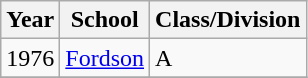<table class="wikitable">
<tr>
<th>Year</th>
<th>School</th>
<th>Class/Division</th>
</tr>
<tr>
<td>1976</td>
<td><a href='#'>Fordson</a></td>
<td>A</td>
</tr>
<tr>
</tr>
</table>
